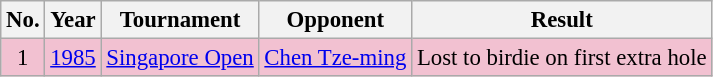<table class="wikitable" style="font-size:95%;">
<tr>
<th>No.</th>
<th>Year</th>
<th>Tournament</th>
<th>Opponent</th>
<th>Result</th>
</tr>
<tr style="background:#F2C1D1;">
<td align=center>1</td>
<td><a href='#'>1985</a></td>
<td><a href='#'>Singapore Open</a></td>
<td> <a href='#'>Chen Tze-ming</a></td>
<td>Lost to birdie on first extra hole</td>
</tr>
</table>
